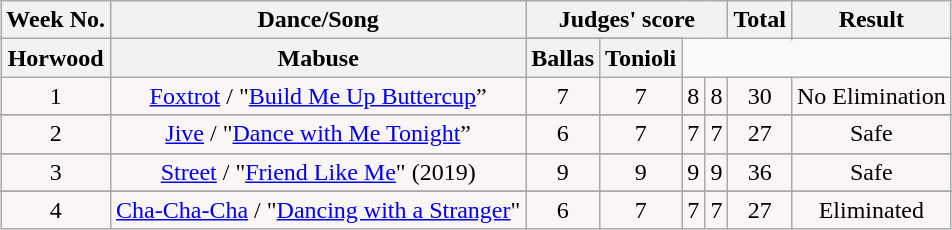<table class="wikitable sortable" style="margin:auto; text-align:center;">
<tr>
<th rowspan="2" align="Center"><strong>Week No.</strong></th>
<th rowspan="2" align="Center"><strong>Dance/Song</strong></th>
<th colspan="4" align="Center"><strong>Judges' score</strong></th>
<th rowspan="2" align="Center"><strong>Total</strong></th>
<th rowspan="2" align="Center"><strong>Result</strong></th>
</tr>
<tr>
</tr>
<tr>
<th style= width="10%" align="center">Horwood</th>
<th style= width="10%" align="center">Mabuse</th>
<th style= width="10%" align="center">Ballas</th>
<th style= width="10%" align="center">Tonioli</th>
</tr>
<tr>
<td style="text-align:center; background:#faf6f6;">1</td>
<td style="text-align:center; background:#faf6f6;"><a href='#'>Foxtrot</a> / "<a href='#'>Build Me Up Buttercup</a>”</td>
<td style="text-align:center; background:#faf6f6;">7</td>
<td style="text-align:center; background:#faf6f6;">7</td>
<td style="text-align:center; background:#faf6f6;">8</td>
<td style="text-align:center; background:#faf6f6;">8</td>
<td style="text-align:center; background:#faf6f6;">30</td>
<td style="text-align:center; background:#faf6f6;">No Elimination</td>
</tr>
<tr>
</tr>
<tr>
<td style="text-align:center; background:#faf6f6;">2</td>
<td style="text-align:center; background:#faf6f6;"><a href='#'>Jive</a> / "<a href='#'>Dance with Me Tonight</a>”</td>
<td style="text-align:center; background:#faf6f6;">6</td>
<td style="text-align:center; background:#faf6f6;">7</td>
<td style="text-align:center; background:#faf6f6;">7</td>
<td style="text-align:center; background:#faf6f6;">7</td>
<td style="text-align:center; background:#faf6f6;">27</td>
<td style="text-align:center; background:#faf6f6;">Safe</td>
</tr>
<tr>
</tr>
<tr>
<td style="text-align:center; background:#faf6f6;">3</td>
<td style="text-align:center; background:#faf6f6;"><a href='#'>Street</a> / "<a href='#'>Friend Like Me</a>" (2019)</td>
<td style="text-align:center; background:#faf6f6;">9</td>
<td style="text-align:center; background:#faf6f6;">9</td>
<td style="text-align:center; background:#faf6f6;">9</td>
<td style="text-align:center; background:#faf6f6;">9</td>
<td style="text-align:center; background:#faf6f6;">36</td>
<td style="text-align:center; background:#faf6f6;">Safe</td>
</tr>
<tr>
</tr>
<tr>
<td style="text-align:center; background:#faf6f6;">4</td>
<td style="text-align:center; background:#faf6f6;"><a href='#'>Cha-Cha-Cha</a> / "<a href='#'>Dancing with a Stranger</a>"</td>
<td style="text-align:center; background:#faf6f6;">6</td>
<td style="text-align:center; background:#faf6f6;">7</td>
<td style="text-align:center; background:#faf6f6;">7</td>
<td style="text-align:center; background:#faf6f6;">7</td>
<td style="text-align:center; background:#faf6f6;">27</td>
<td style="text-align:center; background:#faf6f6;">Eliminated</td>
</tr>
</table>
